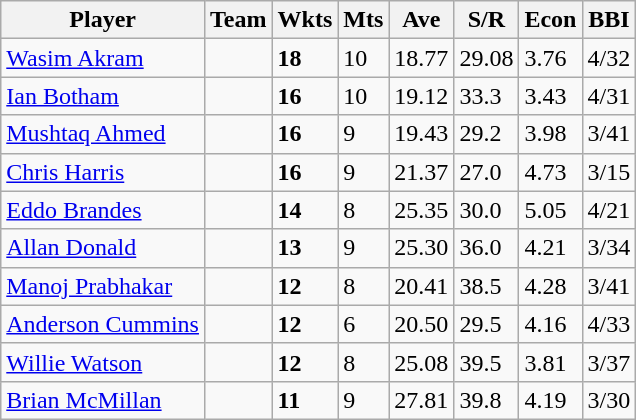<table class="wikitable sortable">
<tr>
<th>Player</th>
<th>Team</th>
<th>Wkts</th>
<th>Mts</th>
<th>Ave</th>
<th>S/R</th>
<th>Econ</th>
<th>BBI</th>
</tr>
<tr>
<td><a href='#'>Wasim Akram</a></td>
<td></td>
<td><strong>18</strong></td>
<td>10</td>
<td>18.77</td>
<td>29.08</td>
<td>3.76</td>
<td>4/32</td>
</tr>
<tr>
<td><a href='#'>Ian Botham</a></td>
<td></td>
<td><strong>16</strong></td>
<td>10</td>
<td>19.12</td>
<td>33.3</td>
<td>3.43</td>
<td>4/31</td>
</tr>
<tr>
<td><a href='#'>Mushtaq Ahmed</a></td>
<td></td>
<td><strong>16</strong></td>
<td>9</td>
<td>19.43</td>
<td>29.2</td>
<td>3.98</td>
<td>3/41</td>
</tr>
<tr>
<td><a href='#'>Chris Harris</a></td>
<td></td>
<td><strong>16</strong></td>
<td>9</td>
<td>21.37</td>
<td>27.0</td>
<td>4.73</td>
<td>3/15</td>
</tr>
<tr>
<td><a href='#'>Eddo Brandes</a></td>
<td></td>
<td><strong>14</strong></td>
<td>8</td>
<td>25.35</td>
<td>30.0</td>
<td>5.05</td>
<td>4/21</td>
</tr>
<tr>
<td><a href='#'>Allan Donald</a></td>
<td></td>
<td><strong>13</strong></td>
<td>9</td>
<td>25.30</td>
<td>36.0</td>
<td>4.21</td>
<td>3/34</td>
</tr>
<tr>
<td><a href='#'>Manoj Prabhakar</a></td>
<td></td>
<td><strong>12</strong></td>
<td>8</td>
<td>20.41</td>
<td>38.5</td>
<td>4.28</td>
<td>3/41</td>
</tr>
<tr>
<td><a href='#'>Anderson Cummins</a></td>
<td></td>
<td><strong>12</strong></td>
<td>6</td>
<td>20.50</td>
<td>29.5</td>
<td>4.16</td>
<td>4/33</td>
</tr>
<tr>
<td><a href='#'>Willie Watson</a></td>
<td></td>
<td><strong>12</strong></td>
<td>8</td>
<td>25.08</td>
<td>39.5</td>
<td>3.81</td>
<td>3/37</td>
</tr>
<tr>
<td><a href='#'>Brian McMillan</a></td>
<td></td>
<td><strong>11</strong></td>
<td>9</td>
<td>27.81</td>
<td>39.8</td>
<td>4.19</td>
<td>3/30</td>
</tr>
</table>
